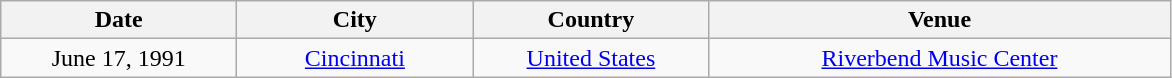<table class="wikitable" style="text-align:center;">
<tr>
<th width="150">Date</th>
<th width="150">City</th>
<th width="150">Country</th>
<th width="300">Venue</th>
</tr>
<tr>
<td>June 17, 1991</td>
<td><a href='#'>Cincinnati</a></td>
<td><a href='#'>United States</a></td>
<td><a href='#'>Riverbend Music Center</a></td>
</tr>
</table>
